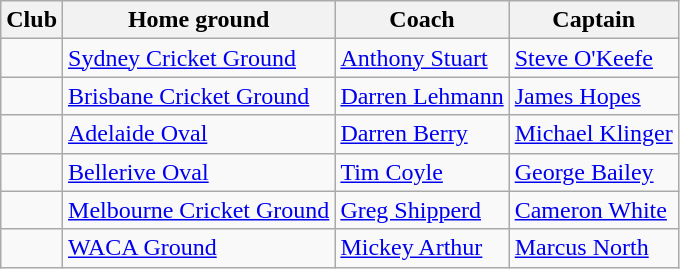<table class="wikitable">
<tr>
<th>Club</th>
<th>Home ground</th>
<th>Coach</th>
<th>Captain</th>
</tr>
<tr>
<td></td>
<td><a href='#'>Sydney Cricket Ground</a></td>
<td><a href='#'>Anthony Stuart</a></td>
<td><a href='#'>Steve O'Keefe</a></td>
</tr>
<tr>
<td></td>
<td><a href='#'>Brisbane Cricket Ground</a></td>
<td><a href='#'>Darren Lehmann</a></td>
<td><a href='#'>James Hopes</a></td>
</tr>
<tr>
<td></td>
<td><a href='#'>Adelaide Oval</a></td>
<td><a href='#'>Darren Berry</a></td>
<td><a href='#'>Michael Klinger</a></td>
</tr>
<tr>
<td></td>
<td><a href='#'>Bellerive Oval</a></td>
<td><a href='#'>Tim Coyle</a></td>
<td><a href='#'>George Bailey</a></td>
</tr>
<tr>
<td></td>
<td><a href='#'>Melbourne Cricket Ground</a></td>
<td><a href='#'>Greg Shipperd</a></td>
<td><a href='#'>Cameron White</a></td>
</tr>
<tr>
<td></td>
<td><a href='#'>WACA Ground</a></td>
<td><a href='#'>Mickey Arthur</a></td>
<td><a href='#'>Marcus North</a></td>
</tr>
</table>
